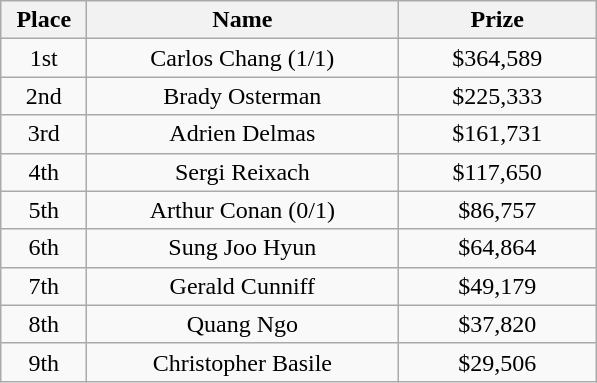<table class="wikitable">
<tr>
<th width="50">Place</th>
<th width="200">Name</th>
<th width="125">Prize</th>
</tr>
<tr>
<td align = "center">1st</td>
<td align = "center">Carlos Chang (1/1)</td>
<td align="center">$364,589</td>
</tr>
<tr>
<td align = "center">2nd</td>
<td align = "center">Brady Osterman</td>
<td align="center">$225,333</td>
</tr>
<tr>
<td align = "center">3rd</td>
<td align = "center">Adrien Delmas</td>
<td align="center">$161,731</td>
</tr>
<tr>
<td align = "center">4th</td>
<td align = "center">Sergi Reixach</td>
<td align="center">$117,650</td>
</tr>
<tr>
<td align = "center">5th</td>
<td align = "center">Arthur Conan (0/1)</td>
<td align="center">$86,757</td>
</tr>
<tr>
<td align = "center">6th</td>
<td align = "center">Sung Joo Hyun</td>
<td align="center">$64,864</td>
</tr>
<tr>
<td align = "center">7th</td>
<td align = "center">Gerald Cunniff</td>
<td align="center">$49,179</td>
</tr>
<tr>
<td align = "center">8th</td>
<td align = "center">Quang Ngo</td>
<td align="center">$37,820</td>
</tr>
<tr>
<td align = "center">9th</td>
<td align = "center">Christopher Basile</td>
<td align="center">$29,506</td>
</tr>
</table>
